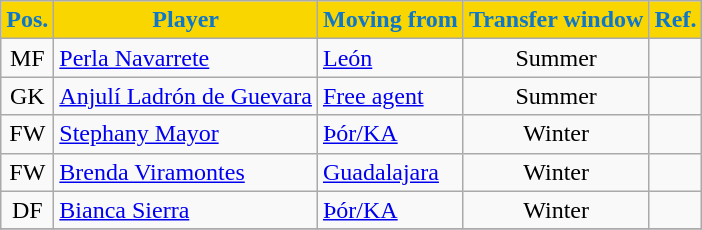<table class="wikitable sortable" style="text-align:center;">
<tr>
<th style=background-color:#F9D600;color:#0E77CA>Pos.</th>
<th style=background-color:#F9D600;color:#0E77CA>Player</th>
<th style=background-color:#F9D600;color:#0E77CA>Moving from</th>
<th style=background-color:#F9D600;color:#0E77CA>Transfer window</th>
<th style=background-color:#F9D600;color:#0E77CA>Ref.</th>
</tr>
<tr>
<td>MF</td>
<td align=left> <a href='#'>Perla Navarrete</a></td>
<td align=left><a href='#'>León</a></td>
<td>Summer</td>
<td></td>
</tr>
<tr>
<td>GK</td>
<td align=left> <a href='#'>Anjulí Ladrón de Guevara</a></td>
<td align=left><a href='#'>Free agent</a></td>
<td>Summer</td>
<td></td>
</tr>
<tr>
<td>FW</td>
<td align=left> <a href='#'>Stephany Mayor</a></td>
<td align=left> <a href='#'>Þór/KA</a></td>
<td>Winter</td>
<td></td>
</tr>
<tr>
<td>FW</td>
<td align=left> <a href='#'>Brenda Viramontes</a></td>
<td align=left><a href='#'>Guadalajara</a></td>
<td>Winter</td>
<td></td>
</tr>
<tr>
<td>DF</td>
<td align=left> <a href='#'>Bianca Sierra</a></td>
<td align=left> <a href='#'>Þór/KA</a></td>
<td>Winter</td>
<td></td>
</tr>
<tr>
</tr>
</table>
